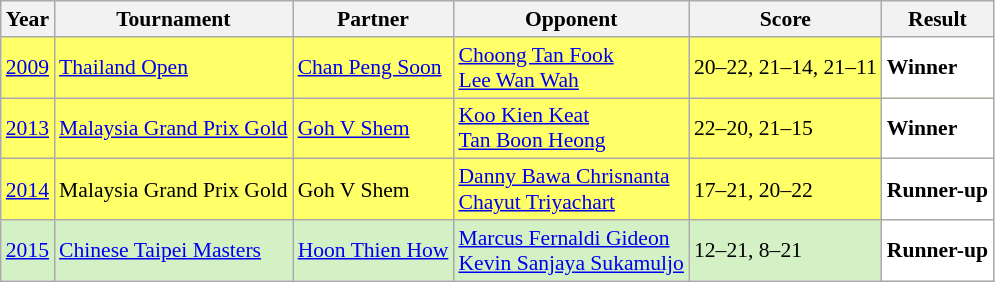<table class="sortable wikitable" style="font-size: 90%;">
<tr>
<th>Year</th>
<th>Tournament</th>
<th>Partner</th>
<th>Opponent</th>
<th>Score</th>
<th>Result</th>
</tr>
<tr style="background:#FFFF67">
<td align="center"><a href='#'>2009</a></td>
<td align="left"><a href='#'>Thailand Open</a></td>
<td align="left"> <a href='#'>Chan Peng Soon</a></td>
<td align="left"> <a href='#'>Choong Tan Fook</a><br> <a href='#'>Lee Wan Wah</a></td>
<td align="left">20–22, 21–14, 21–11</td>
<td style="text-align:left; background:white"> <strong>Winner</strong></td>
</tr>
<tr style="background:#FFFF67">
<td align="center"><a href='#'>2013</a></td>
<td align="left"><a href='#'>Malaysia Grand Prix Gold</a></td>
<td align="left"> <a href='#'>Goh V Shem</a></td>
<td align="left"> <a href='#'>Koo Kien Keat</a><br> <a href='#'>Tan Boon Heong</a></td>
<td align="left">22–20, 21–15</td>
<td style="text-align:left; background:white"> <strong>Winner</strong></td>
</tr>
<tr style="background:#FFFF67">
<td align="center"><a href='#'>2014</a></td>
<td align="left">Malaysia Grand Prix Gold</td>
<td align="left"> Goh V Shem</td>
<td align="left"> <a href='#'>Danny Bawa Chrisnanta</a><br> <a href='#'>Chayut Triyachart</a></td>
<td align="left">17–21, 20–22</td>
<td style="text-align:left; background:white"> <strong>Runner-up</strong></td>
</tr>
<tr style="background:#D4F1C5">
<td align="center"><a href='#'>2015</a></td>
<td align="left"><a href='#'>Chinese Taipei Masters</a></td>
<td align="left"> <a href='#'>Hoon Thien How</a></td>
<td align="left"> <a href='#'>Marcus Fernaldi Gideon</a><br> <a href='#'>Kevin Sanjaya Sukamuljo</a></td>
<td align="left">12–21, 8–21</td>
<td style="text-align:left; background:white"> <strong>Runner-up</strong></td>
</tr>
</table>
